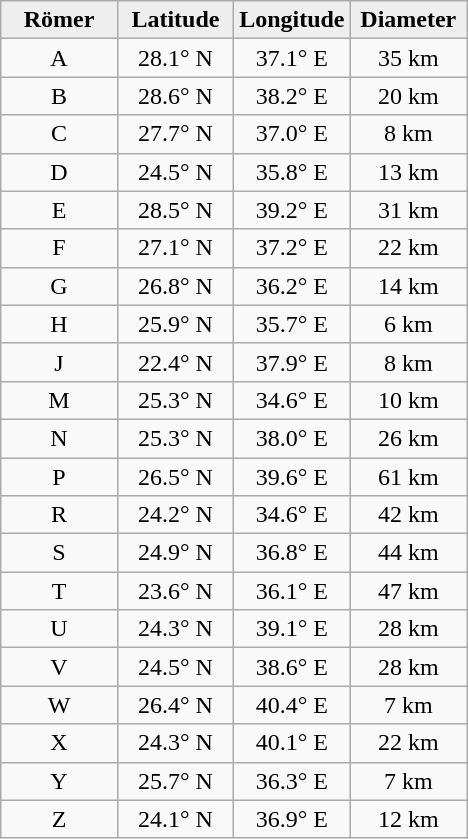<table class="wikitable">
<tr>
<th width="25%" style="background:#eeeeee;">Römer</th>
<th width="25%" style="background:#eeeeee;">Latitude</th>
<th width="25%" style="background:#eeeeee;">Longitude</th>
<th width="25%" style="background:#eeeeee;">Diameter</th>
</tr>
<tr>
<td align="center">A</td>
<td align="center">28.1° N</td>
<td align="center">37.1° E</td>
<td align="center">35 km</td>
</tr>
<tr>
<td align="center">B</td>
<td align="center">28.6° N</td>
<td align="center">38.2° E</td>
<td align="center">20 km</td>
</tr>
<tr>
<td align="center">C</td>
<td align="center">27.7° N</td>
<td align="center">37.0° E</td>
<td align="center">8 km</td>
</tr>
<tr>
<td align="center">D</td>
<td align="center">24.5° N</td>
<td align="center">35.8° E</td>
<td align="center">13 km</td>
</tr>
<tr>
<td align="center">E</td>
<td align="center">28.5° N</td>
<td align="center">39.2° E</td>
<td align="center">31 km</td>
</tr>
<tr>
<td align="center">F</td>
<td align="center">27.1° N</td>
<td align="center">37.2° E</td>
<td align="center">22 km</td>
</tr>
<tr>
<td align="center">G</td>
<td align="center">26.8° N</td>
<td align="center">36.2° E</td>
<td align="center">14 km</td>
</tr>
<tr>
<td align="center">H</td>
<td align="center">25.9° N</td>
<td align="center">35.7° E</td>
<td align="center">6 km</td>
</tr>
<tr>
<td align="center">J</td>
<td align="center">22.4° N</td>
<td align="center">37.9° E</td>
<td align="center">8 km</td>
</tr>
<tr>
<td align="center">M</td>
<td align="center">25.3° N</td>
<td align="center">34.6° E</td>
<td align="center">10 km</td>
</tr>
<tr>
<td align="center">N</td>
<td align="center">25.3° N</td>
<td align="center">38.0° E</td>
<td align="center">26 km</td>
</tr>
<tr>
<td align="center">P</td>
<td align="center">26.5° N</td>
<td align="center">39.6° E</td>
<td align="center">61 km</td>
</tr>
<tr>
<td align="center">R</td>
<td align="center">24.2° N</td>
<td align="center">34.6° E</td>
<td align="center">42 km</td>
</tr>
<tr>
<td align="center">S</td>
<td align="center">24.9° N</td>
<td align="center">36.8° E</td>
<td align="center">44 km</td>
</tr>
<tr>
<td align="center">T</td>
<td align="center">23.6° N</td>
<td align="center">36.1° E</td>
<td align="center">47 km</td>
</tr>
<tr>
<td align="center">U</td>
<td align="center">24.3° N</td>
<td align="center">39.1° E</td>
<td align="center">28 km</td>
</tr>
<tr>
<td align="center">V</td>
<td align="center">24.5° N</td>
<td align="center">38.6° E</td>
<td align="center">28 km</td>
</tr>
<tr>
<td align="center">W</td>
<td align="center">26.4° N</td>
<td align="center">40.4° E</td>
<td align="center">7 km</td>
</tr>
<tr>
<td align="center">X</td>
<td align="center">24.3° N</td>
<td align="center">40.1° E</td>
<td align="center">22 km</td>
</tr>
<tr>
<td align="center">Y</td>
<td align="center">25.7° N</td>
<td align="center">36.3° E</td>
<td align="center">7 km</td>
</tr>
<tr>
<td align="center">Z</td>
<td align="center">24.1° N</td>
<td align="center">36.9° E</td>
<td align="center">12 km</td>
</tr>
</table>
